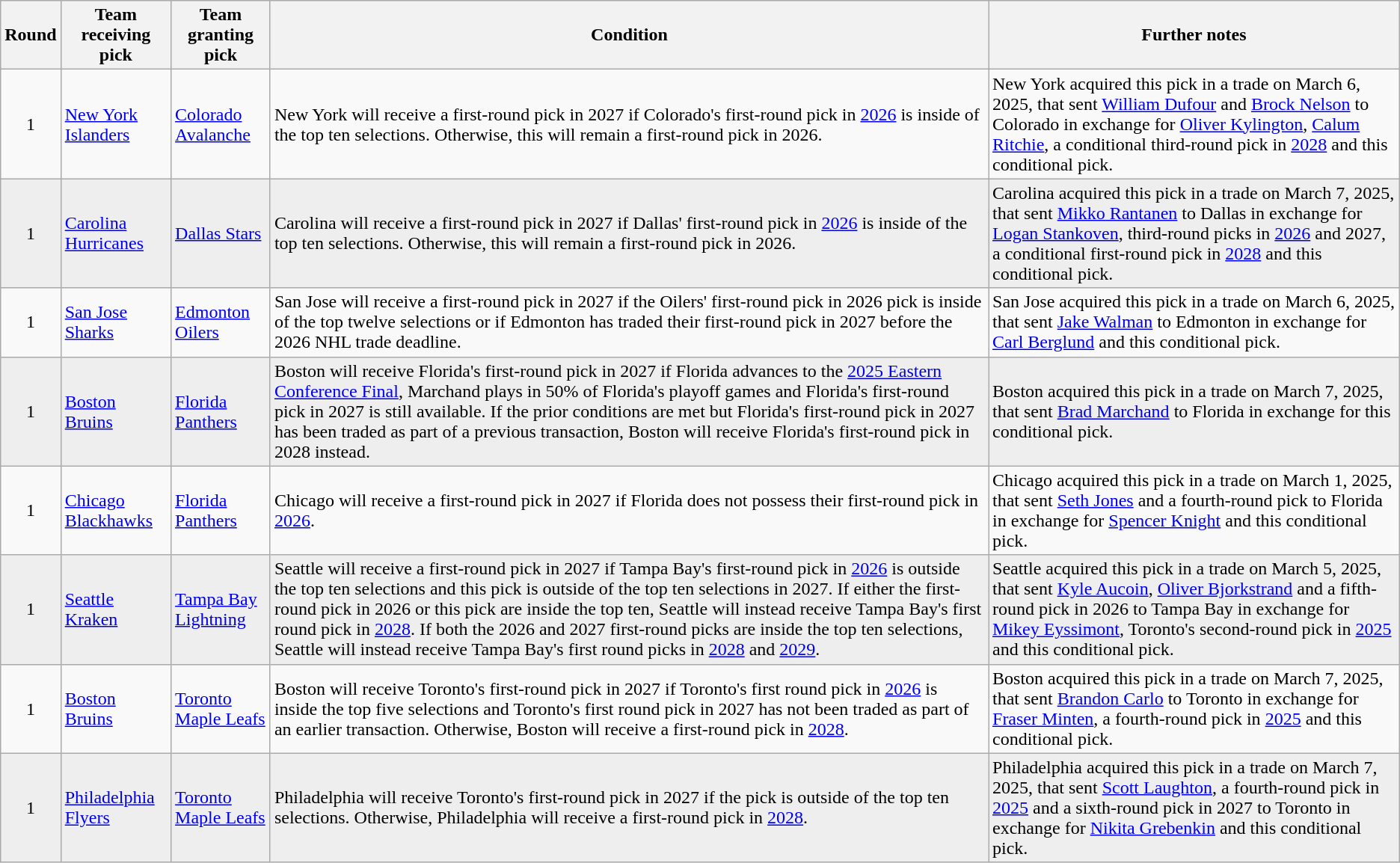<table class="wikitable sortable">
<tr>
<th>Round</th>
<th>Team receiving pick</th>
<th>Team granting pick</th>
<th>Condition</th>
<th>Further notes</th>
</tr>
<tr>
<td align="center">1</td>
<td><a href='#'>New York Islanders</a></td>
<td><a href='#'>Colorado Avalanche</a></td>
<td>New York will receive a first-round pick in 2027 if Colorado's first-round pick in <a href='#'>2026</a> is inside of the top ten selections. Otherwise, this will remain a first-round pick in 2026.</td>
<td>New York acquired this pick in a trade on March 6, 2025, that sent <a href='#'>William Dufour</a> and <a href='#'>Brock Nelson</a> to Colorado in exchange for <a href='#'>Oliver Kylington</a>, <a href='#'>Calum Ritchie</a>, a conditional third-round pick in <a href='#'>2028</a> and this conditional pick.</td>
</tr>
<tr bgcolor="eeeeee">
<td align="center">1</td>
<td><a href='#'>Carolina Hurricanes</a></td>
<td><a href='#'>Dallas Stars</a></td>
<td>Carolina will receive a first-round pick in 2027 if Dallas' first-round pick in <a href='#'>2026</a> is inside of the top ten selections. Otherwise, this will remain a first-round pick in 2026.</td>
<td>Carolina acquired this pick in a trade on March 7, 2025, that sent <a href='#'>Mikko Rantanen</a> to Dallas in exchange for <a href='#'>Logan Stankoven</a>, third-round picks in <a href='#'>2026</a> and 2027, a conditional first-round pick in <a href='#'>2028</a> and this conditional pick.</td>
</tr>
<tr>
<td align="center">1</td>
<td><a href='#'>San Jose Sharks</a></td>
<td><a href='#'>Edmonton Oilers</a></td>
<td>San Jose will receive a first-round pick in 2027 if the Oilers' first-round pick in 2026 pick is inside of the top twelve selections or if Edmonton has traded their first-round pick in 2027 before the 2026 NHL trade deadline.</td>
<td>San Jose acquired this pick in a trade on March 6, 2025, that sent <a href='#'>Jake Walman</a> to Edmonton in exchange for <a href='#'>Carl Berglund</a> and this conditional pick.</td>
</tr>
<tr bgcolor="eeeeee">
<td align="center">1</td>
<td><a href='#'>Boston Bruins</a></td>
<td><a href='#'>Florida Panthers</a></td>
<td>Boston will receive Florida's first-round pick in 2027 if Florida advances to the <a href='#'>2025 Eastern Conference Final</a>, Marchand plays in 50% of Florida's playoff games and Florida's first-round pick in 2027 is still available. If the prior conditions are met but Florida's first-round pick in 2027 has been traded as part of a previous transaction, Boston will receive Florida's first-round pick in 2028 instead.</td>
<td>Boston acquired this pick in a trade on March 7, 2025, that sent <a href='#'>Brad Marchand</a> to Florida in exchange for this conditional pick.</td>
</tr>
<tr>
<td align="center">1</td>
<td><a href='#'>Chicago Blackhawks</a></td>
<td><a href='#'>Florida Panthers</a></td>
<td>Chicago will receive a first-round pick in 2027 if Florida does not possess their first-round pick in <a href='#'>2026</a>.</td>
<td>Chicago acquired this pick in a trade on March 1, 2025, that sent <a href='#'>Seth Jones</a> and a fourth-round pick to Florida in exchange for <a href='#'>Spencer Knight</a> and this conditional pick.</td>
</tr>
<tr bgcolor="eeeeee">
<td align="center">1</td>
<td><a href='#'>Seattle Kraken</a></td>
<td><a href='#'>Tampa Bay Lightning</a></td>
<td>Seattle will receive a first-round pick in 2027 if Tampa Bay's first-round pick in <a href='#'>2026</a> is outside the top ten selections and this pick is outside of the top ten selections in 2027. If either the first-round pick in 2026 or this pick are inside the top ten, Seattle will instead receive Tampa Bay's first round pick in <a href='#'>2028</a>. If both the 2026 and 2027 first-round picks are inside the top ten selections, Seattle will instead receive Tampa Bay's first round picks in <a href='#'>2028</a> and <a href='#'>2029</a>.</td>
<td>Seattle acquired this pick in a trade on March 5, 2025, that sent <a href='#'>Kyle Aucoin</a>, <a href='#'>Oliver Bjorkstrand</a> and a fifth-round pick in 2026 to Tampa Bay in exchange for <a href='#'>Mikey Eyssimont</a>, Toronto's second-round pick in <a href='#'>2025</a> and this conditional pick.</td>
</tr>
<tr>
<td align="center">1</td>
<td><a href='#'>Boston Bruins</a></td>
<td><a href='#'>Toronto Maple Leafs</a></td>
<td>Boston will receive Toronto's first-round pick in 2027 if Toronto's first round pick in <a href='#'>2026</a> is inside the top five selections and Toronto's first round pick in 2027 has not been traded as part of an earlier transaction. Otherwise, Boston will receive a first-round pick in <a href='#'>2028</a>.</td>
<td>Boston acquired this pick in a trade on March 7, 2025, that sent <a href='#'>Brandon Carlo</a> to Toronto in exchange for <a href='#'>Fraser Minten</a>, a fourth-round pick in <a href='#'>2025</a> and this conditional pick.</td>
</tr>
<tr bgcolor="eeeeee">
<td align="center">1</td>
<td><a href='#'>Philadelphia Flyers</a></td>
<td><a href='#'>Toronto Maple Leafs</a></td>
<td>Philadelphia will receive Toronto's first-round pick in 2027 if the pick is outside of the top ten selections. Otherwise, Philadelphia will receive a first-round pick in <a href='#'>2028</a>.</td>
<td>Philadelphia acquired this pick in a trade on March 7, 2025, that sent <a href='#'>Scott Laughton</a>, a fourth-round pick in <a href='#'>2025</a> and a sixth-round pick in 2027 to Toronto in exchange for <a href='#'>Nikita Grebenkin</a> and this conditional pick.</td>
</tr>
</table>
